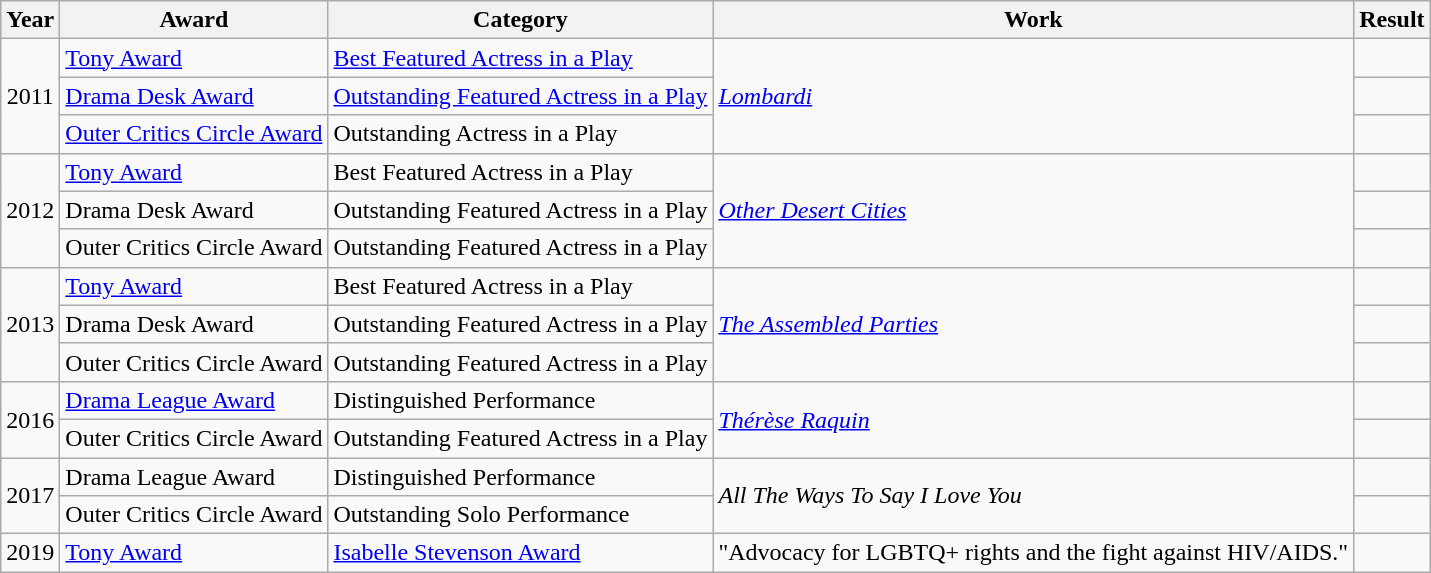<table class="wikitable sortable">
<tr>
<th>Year</th>
<th>Award</th>
<th>Category</th>
<th>Work</th>
<th>Result</th>
</tr>
<tr>
<td rowspan="3" align="center">2011</td>
<td><a href='#'>Tony Award</a></td>
<td><a href='#'>Best Featured Actress in a Play</a></td>
<td rowspan="3"><em><a href='#'>Lombardi</a></em></td>
<td></td>
</tr>
<tr>
<td><a href='#'>Drama Desk Award</a></td>
<td><a href='#'>Outstanding Featured Actress in a Play</a></td>
<td></td>
</tr>
<tr>
<td><a href='#'>Outer Critics Circle Award</a></td>
<td>Outstanding Actress in a Play</td>
<td></td>
</tr>
<tr>
<td rowspan="3" align="center">2012</td>
<td><a href='#'>Tony Award</a></td>
<td>Best Featured Actress in a Play</td>
<td rowspan="3"><em><a href='#'>Other Desert Cities</a></em></td>
<td></td>
</tr>
<tr>
<td>Drama Desk Award</td>
<td>Outstanding Featured Actress in a Play</td>
<td></td>
</tr>
<tr>
<td>Outer Critics Circle Award</td>
<td>Outstanding Featured Actress in a Play</td>
<td></td>
</tr>
<tr>
<td rowspan="3" align="center">2013</td>
<td><a href='#'>Tony Award</a></td>
<td>Best Featured Actress in a Play</td>
<td rowspan="3"><em><a href='#'>The Assembled Parties</a></em></td>
<td></td>
</tr>
<tr>
<td>Drama Desk Award</td>
<td>Outstanding Featured Actress in a Play</td>
<td></td>
</tr>
<tr>
<td>Outer Critics Circle Award</td>
<td>Outstanding Featured Actress in a Play</td>
<td></td>
</tr>
<tr>
<td rowspan="2" align="center">2016</td>
<td><a href='#'>Drama League Award</a></td>
<td>Distinguished Performance</td>
<td rowspan="2"><em><a href='#'>Thérèse Raquin</a></em></td>
<td></td>
</tr>
<tr>
<td>Outer Critics Circle Award</td>
<td>Outstanding Featured Actress in a Play</td>
<td></td>
</tr>
<tr>
<td rowspan="2" align="center">2017</td>
<td>Drama League Award</td>
<td>Distinguished Performance</td>
<td rowspan="2"><em>All The Ways To Say I Love You</em></td>
<td></td>
</tr>
<tr>
<td>Outer Critics Circle Award</td>
<td>Outstanding Solo Performance</td>
<td></td>
</tr>
<tr>
<td align="center">2019</td>
<td><a href='#'>Tony Award</a></td>
<td><a href='#'>Isabelle Stevenson Award</a></td>
<td>"Advocacy for LGBTQ+ rights and the fight against HIV/AIDS."</td>
<td></td>
</tr>
</table>
